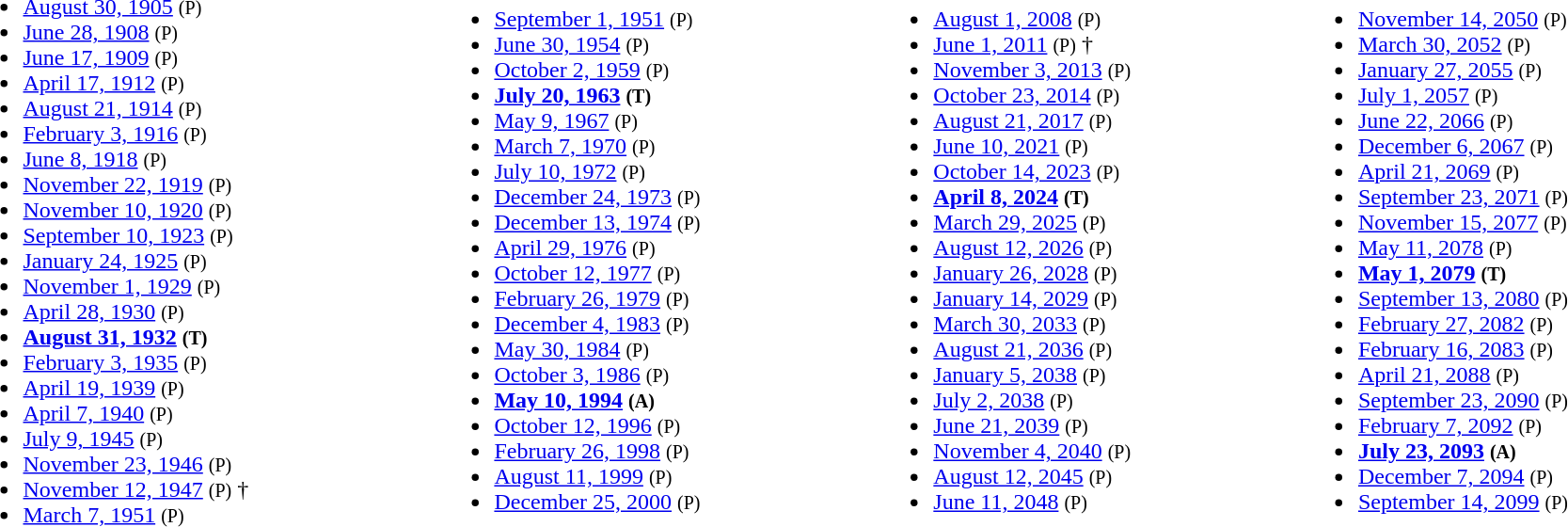<table style="width:100%;">
<tr>
<td><br><ul><li><a href='#'>August 30, 1905</a> <small>(P)</small></li><li><a href='#'>June 28, 1908</a> <small>(P)</small></li><li><a href='#'>June 17, 1909</a> <small>(P)</small></li><li><a href='#'>April 17, 1912</a> <small>(P)</small></li><li><a href='#'>August 21, 1914</a> <small>(P)</small></li><li><a href='#'>February 3, 1916</a> <small>(P)</small></li><li><a href='#'>June 8, 1918</a> <small>(P)</small></li><li><a href='#'>November 22, 1919</a> <small>(P)</small></li><li><a href='#'>November 10, 1920</a> <small>(P)</small></li><li><a href='#'>September 10, 1923</a> <small>(P)</small></li><li><a href='#'>January 24, 1925</a> <small>(P)</small></li><li><a href='#'>November 1, 1929</a> <small>(P)</small></li><li><a href='#'>April 28, 1930</a> <small>(P)</small></li><li><strong><a href='#'>August 31, 1932</a> <small>(T)</small></strong></li><li><a href='#'>February 3, 1935</a> <small>(P)</small></li><li><a href='#'>April 19, 1939</a> <small>(P)</small></li><li><a href='#'>April 7, 1940</a> <small>(P)</small></li><li><a href='#'>July 9, 1945</a> <small>(P)</small></li><li><a href='#'>November 23, 1946</a> <small>(P)</small></li><li><a href='#'>November 12, 1947</a> <small>(P)</small> †</li><li><a href='#'>March 7, 1951</a> <small>(P)</small></li></ul></td>
<td><br><ul><li><a href='#'>September 1, 1951</a> <small>(P)</small></li><li><a href='#'>June 30, 1954</a> <small>(P)</small></li><li><a href='#'>October 2, 1959</a> <small>(P)</small></li><li><strong><a href='#'>July 20, 1963</a> <small>(T)</small></strong></li><li><a href='#'>May 9, 1967</a> <small>(P)</small></li><li><a href='#'>March 7, 1970</a> <small>(P)</small></li><li><a href='#'>July 10, 1972</a> <small>(P)</small></li><li><a href='#'>December 24, 1973</a> <small>(P)</small></li><li><a href='#'>December 13, 1974</a> <small>(P)</small></li><li><a href='#'>April 29, 1976</a> <small>(P)</small></li><li><a href='#'>October 12, 1977</a> <small>(P)</small></li><li><a href='#'>February 26, 1979</a> <small>(P)</small></li><li><a href='#'>December 4, 1983</a> <small>(P)</small></li><li><a href='#'>May 30, 1984</a> <small>(P)</small></li><li><a href='#'>October 3, 1986</a> <small>(P)</small></li><li><strong><a href='#'>May 10, 1994</a> <small>(A)</small></strong></li><li><a href='#'>October 12, 1996</a> <small>(P)</small></li><li><a href='#'>February 26, 1998</a> <small>(P)</small></li><li><a href='#'>August 11, 1999</a> <small>(P)</small></li><li><a href='#'>December 25, 2000</a> <small>(P)</small></li></ul></td>
<td><br><ul><li><a href='#'>August 1, 2008</a> <small>(P)</small></li><li><a href='#'>June 1, 2011</a> <small>(P)</small> †</li><li><a href='#'>November 3, 2013</a> <small>(P)</small></li><li><a href='#'>October 23, 2014</a> <small>(P)</small></li><li><a href='#'>August 21, 2017</a> <small>(P)</small></li><li><a href='#'>June 10, 2021</a> <small>(P)</small></li><li><a href='#'>October 14, 2023</a> <small>(P)</small></li><li><strong><a href='#'>April 8, 2024</a> <small>(T)</small></strong></li><li><a href='#'>March 29, 2025</a> <small>(P)</small></li><li> <a href='#'>August 12, 2026</a> <small>(P)</small></li><li><a href='#'>January 26, 2028</a> <small>(P)</small></li><li><a href='#'>January 14, 2029</a> <small>(P)</small></li><li><a href='#'>March 30, 2033</a> <small>(P)</small></li><li><a href='#'>August 21, 2036</a> <small>(P)</small></li><li><a href='#'>January 5, 2038</a> <small>(P)</small></li><li><a href='#'>July 2, 2038</a> <small>(P)</small></li><li><a href='#'>June 21, 2039</a> <small>(P)</small></li><li><a href='#'>November 4, 2040</a> <small>(P)</small></li><li><a href='#'>August 12, 2045</a> <small>(P)</small></li><li><a href='#'>June 11, 2048</a> <small>(P)</small></li></ul></td>
<td><br><ul><li><a href='#'>November 14, 2050</a> <small>(P)</small></li><li><a href='#'>March 30, 2052</a> <small>(P)</small></li><li><a href='#'>January 27, 2055</a> <small>(P)</small></li><li><a href='#'>July 1, 2057</a> <small>(P)</small></li><li><a href='#'>June 22, 2066</a> <small>(P)</small></li><li><a href='#'>December 6, 2067</a> <small>(P)</small></li><li><a href='#'>April 21, 2069</a> <small>(P)</small></li><li><a href='#'>September 23, 2071</a> <small>(P)</small></li><li><a href='#'>November 15, 2077</a> <small>(P)</small></li><li><a href='#'>May 11, 2078</a> <small>(P)</small></li><li><strong><a href='#'>May 1, 2079</a> <small>(T)</small></strong></li><li><a href='#'>September 13, 2080</a> <small>(P)</small></li><li><a href='#'>February 27, 2082</a> <small>(P)</small></li><li><a href='#'>February 16, 2083</a> <small>(P)</small></li><li><a href='#'>April 21, 2088</a> <small>(P)</small></li><li><a href='#'>September 23, 2090</a> <small>(P)</small></li><li><a href='#'>February 7, 2092</a> <small>(P)</small></li><li><strong><a href='#'>July 23, 2093</a> <small>(A)</small></strong></li><li><a href='#'>December 7, 2094</a> <small>(P)</small></li><li><a href='#'>September 14, 2099</a> <small>(P)</small></li></ul></td>
</tr>
</table>
